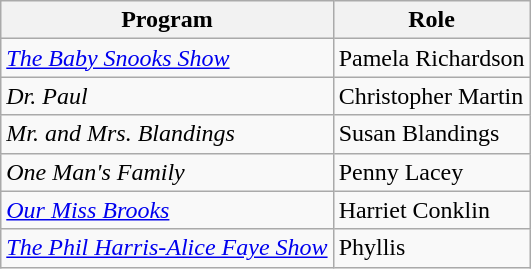<table class="wikitable">
<tr>
<th>Program</th>
<th>Role</th>
</tr>
<tr>
<td><em><a href='#'>The Baby Snooks Show</a></em></td>
<td>Pamela Richardson</td>
</tr>
<tr>
<td><em>Dr. Paul</em></td>
<td>Christopher Martin</td>
</tr>
<tr>
<td><em>Mr. and Mrs. Blandings</em></td>
<td>Susan Blandings</td>
</tr>
<tr>
<td><em>One Man's Family</em></td>
<td>Penny Lacey</td>
</tr>
<tr>
<td><em><a href='#'>Our Miss Brooks</a></em></td>
<td>Harriet Conklin</td>
</tr>
<tr>
<td><em><a href='#'>The Phil Harris-Alice Faye Show</a></em></td>
<td>Phyllis</td>
</tr>
</table>
